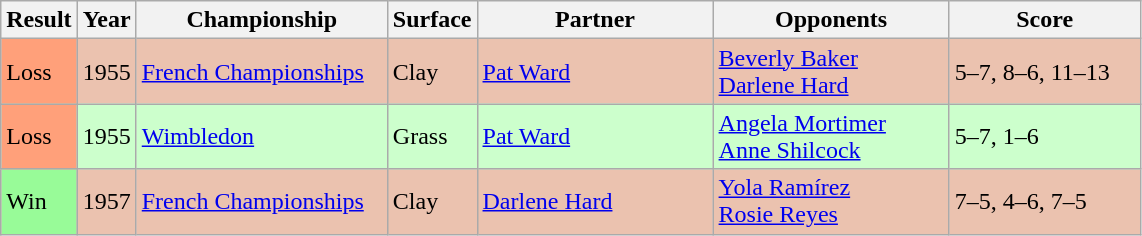<table class="sortable wikitable">
<tr>
<th style="width:40px">Result</th>
<th style="width:30px">Year</th>
<th style="width:160px">Championship</th>
<th style="width:50px">Surface</th>
<th style="width:150px">Partner</th>
<th style="width:150px">Opponents</th>
<th style="width:120px" class="unsortable">Score</th>
</tr>
<tr style="background:#ebc2af;">
<td style="background:#ffa07a;">Loss</td>
<td>1955</td>
<td><a href='#'>French Championships</a></td>
<td>Clay</td>
<td> <a href='#'>Pat Ward</a></td>
<td> <a href='#'>Beverly Baker</a> <br>  <a href='#'>Darlene Hard</a></td>
<td>5–7, 8–6, 11–13</td>
</tr>
<tr style="background:#cfc;">
<td style="background:#ffa07a;">Loss</td>
<td>1955</td>
<td><a href='#'>Wimbledon</a></td>
<td>Grass</td>
<td> <a href='#'>Pat Ward</a></td>
<td> <a href='#'>Angela Mortimer</a><br> <a href='#'>Anne Shilcock</a></td>
<td>5–7, 1–6</td>
</tr>
<tr style="background:#ebc2af;">
<td style="background:#98fb98;">Win</td>
<td>1957</td>
<td><a href='#'>French Championships</a></td>
<td>Clay</td>
<td> <a href='#'>Darlene Hard</a></td>
<td> <a href='#'>Yola Ramírez</a> <br>  <a href='#'>Rosie Reyes</a></td>
<td>7–5, 4–6, 7–5</td>
</tr>
</table>
